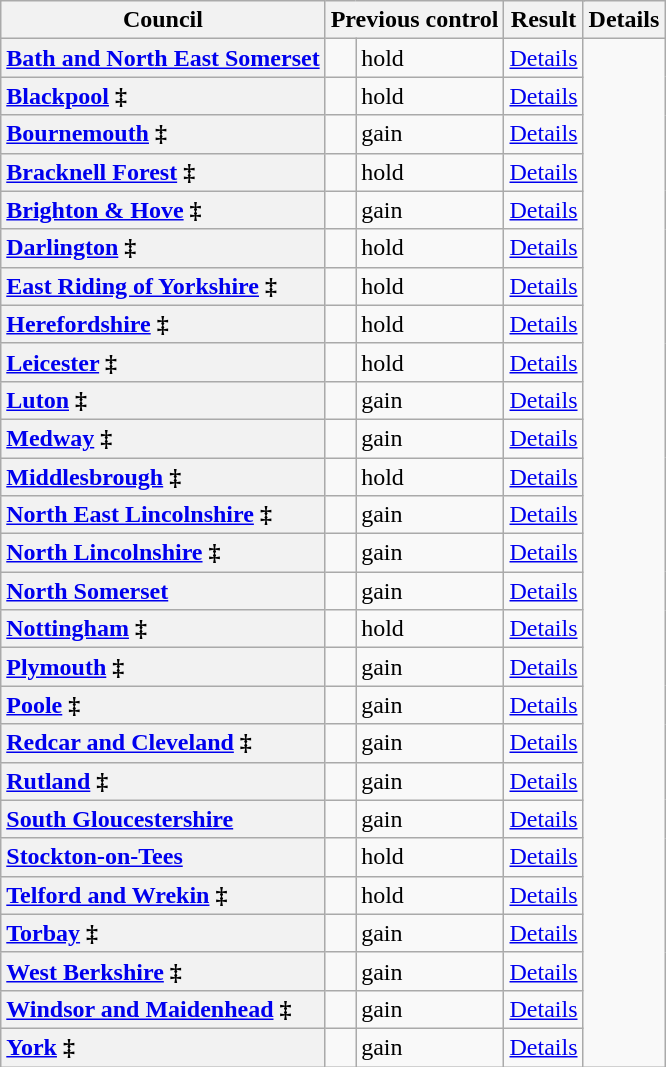<table class="wikitable sortable" border="1">
<tr>
<th scope="col">Council</th>
<th colspan=2>Previous control</th>
<th colspan=2>Result</th>
<th class="unsortable" scope="col">Details</th>
</tr>
<tr>
<th scope="row" style="text-align: left;"><a href='#'>Bath and North East Somerset</a></th>
<td></td>
<td> hold</td>
<td><a href='#'>Details</a></td>
</tr>
<tr>
<th scope="row" style="text-align: left;"><a href='#'>Blackpool</a> ‡</th>
<td></td>
<td> hold</td>
<td><a href='#'>Details</a></td>
</tr>
<tr>
<th scope="row" style="text-align: left;"><a href='#'>Bournemouth</a> ‡</th>
<td></td>
<td> gain</td>
<td><a href='#'>Details</a></td>
</tr>
<tr>
<th scope="row" style="text-align: left;"><a href='#'>Bracknell Forest</a> ‡</th>
<td></td>
<td> hold</td>
<td><a href='#'>Details</a></td>
</tr>
<tr>
<th scope="row" style="text-align: left;"><a href='#'>Brighton & Hove</a> ‡</th>
<td></td>
<td> gain</td>
<td><a href='#'>Details</a></td>
</tr>
<tr>
<th scope="row" style="text-align: left;"><a href='#'>Darlington</a> ‡</th>
<td></td>
<td> hold</td>
<td><a href='#'>Details</a></td>
</tr>
<tr>
<th scope="row" style="text-align: left;"><a href='#'>East Riding of Yorkshire</a> ‡</th>
<td></td>
<td> hold</td>
<td><a href='#'>Details</a></td>
</tr>
<tr>
<th scope="row" style="text-align: left;"><a href='#'>Herefordshire</a> ‡</th>
<td></td>
<td> hold</td>
<td><a href='#'>Details</a></td>
</tr>
<tr>
<th scope="row" style="text-align: left;"><a href='#'>Leicester</a> ‡</th>
<td></td>
<td> hold</td>
<td><a href='#'>Details</a></td>
</tr>
<tr>
<th scope="row" style="text-align: left;"><a href='#'>Luton</a> ‡</th>
<td></td>
<td> gain</td>
<td><a href='#'>Details</a></td>
</tr>
<tr>
<th scope="row" style="text-align: left;"><a href='#'>Medway</a> ‡</th>
<td></td>
<td> gain</td>
<td><a href='#'>Details</a></td>
</tr>
<tr>
<th scope="row" style="text-align: left;"><a href='#'>Middlesbrough</a> ‡</th>
<td></td>
<td> hold</td>
<td><a href='#'>Details</a></td>
</tr>
<tr>
<th scope="row" style="text-align: left;"><a href='#'>North East Lincolnshire</a> ‡</th>
<td></td>
<td> gain</td>
<td><a href='#'>Details</a></td>
</tr>
<tr>
<th scope="row" style="text-align: left;"><a href='#'>North Lincolnshire</a> ‡</th>
<td></td>
<td> gain</td>
<td><a href='#'>Details</a></td>
</tr>
<tr>
<th scope="row" style="text-align: left;"><a href='#'>North Somerset</a></th>
<td></td>
<td> gain</td>
<td><a href='#'>Details</a></td>
</tr>
<tr>
<th scope="row" style="text-align: left;"><a href='#'>Nottingham</a> ‡</th>
<td></td>
<td> hold</td>
<td><a href='#'>Details</a></td>
</tr>
<tr>
<th scope="row" style="text-align: left;"><a href='#'>Plymouth</a> ‡</th>
<td></td>
<td> gain</td>
<td><a href='#'>Details</a></td>
</tr>
<tr>
<th scope="row" style="text-align: left;"><a href='#'>Poole</a> ‡</th>
<td></td>
<td> gain</td>
<td><a href='#'>Details</a></td>
</tr>
<tr>
<th scope="row" style="text-align: left;"><a href='#'>Redcar and Cleveland</a> ‡</th>
<td></td>
<td> gain</td>
<td><a href='#'>Details</a></td>
</tr>
<tr>
<th scope="row" style="text-align: left;"><a href='#'>Rutland</a> ‡</th>
<td></td>
<td> gain</td>
<td><a href='#'>Details</a></td>
</tr>
<tr>
<th scope="row" style="text-align: left;"><a href='#'>South Gloucestershire</a></th>
<td></td>
<td> gain</td>
<td><a href='#'>Details</a></td>
</tr>
<tr>
<th scope="row" style="text-align: left;"><a href='#'>Stockton-on-Tees</a></th>
<td></td>
<td> hold</td>
<td><a href='#'>Details</a></td>
</tr>
<tr>
<th scope="row" style="text-align: left;"><a href='#'>Telford and Wrekin</a> ‡</th>
<td></td>
<td> hold</td>
<td><a href='#'>Details</a></td>
</tr>
<tr>
<th scope="row" style="text-align: left;"><a href='#'>Torbay</a> ‡</th>
<td></td>
<td> gain</td>
<td><a href='#'>Details</a></td>
</tr>
<tr>
<th scope="row" style="text-align: left;"><a href='#'>West Berkshire</a> ‡</th>
<td></td>
<td> gain</td>
<td><a href='#'>Details</a></td>
</tr>
<tr>
<th scope="row" style="text-align: left;"><a href='#'>Windsor and Maidenhead</a> ‡</th>
<td></td>
<td> gain</td>
<td><a href='#'>Details</a></td>
</tr>
<tr>
<th scope="row" style="text-align: left;"><a href='#'>York</a> ‡</th>
<td></td>
<td> gain</td>
<td><a href='#'>Details</a></td>
</tr>
</table>
